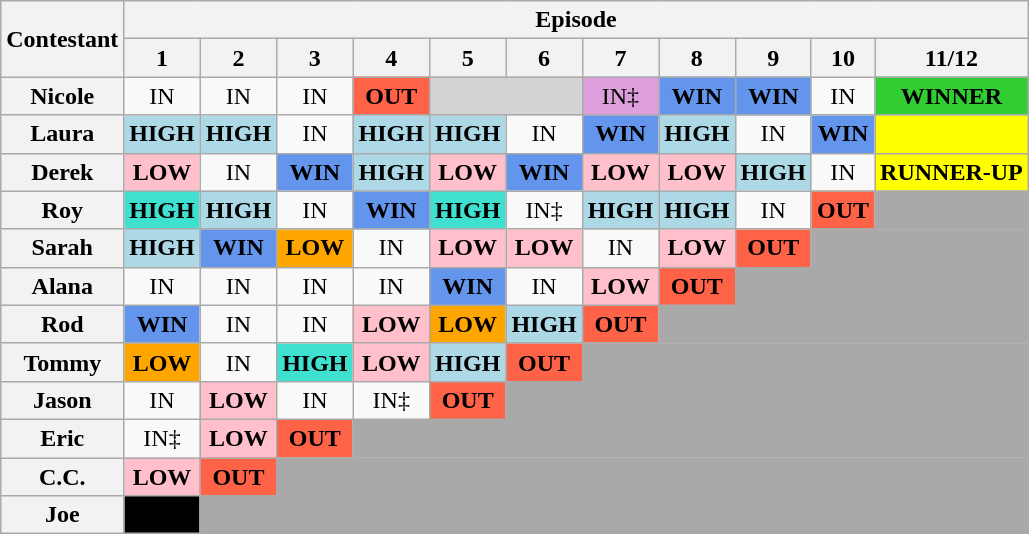<table class="wikitable" style="text-align:center;font-size:100%">
<tr>
<th rowspan=2>Contestant</th>
<th colspan=12>Episode</th>
</tr>
<tr>
<th>1</th>
<th>2</th>
<th>3</th>
<th>4</th>
<th>5</th>
<th>6</th>
<th>7</th>
<th>8</th>
<th>9</th>
<th>10</th>
<th>11/12</th>
</tr>
<tr>
<th>Nicole</th>
<td>IN</td>
<td>IN</td>
<td>IN</td>
<td style="background:tomato;"><strong>OUT</strong></td>
<td colspan="2" style="background:lightgrey;"></td>
<td style="background:plum;">IN‡</td>
<td style="background:cornflowerblue;"><strong>WIN</strong></td>
<td style="background:cornflowerblue;"><strong>WIN</strong></td>
<td>IN</td>
<td style="background:limegreen;"><strong>WINNER</strong></td>
</tr>
<tr>
<th>Laura</th>
<td style="background:lightblue;"><strong>HIGH</strong></td>
<td style="background:lightblue;"><strong>HIGH</strong></td>
<td>IN</td>
<td style="background:lightblue;"><strong>HIGH</strong></td>
<td style="background:lightblue;"><strong>HIGH</strong></td>
<td>IN</td>
<td style="background:cornflowerblue;"><strong>WIN</strong></td>
<td style="background:lightblue;"><strong>HIGH</strong></td>
<td>IN</td>
<td style="background:cornflowerblue;"><strong>WIN</strong></td>
<td style="background:yellow;"></td>
</tr>
<tr>
<th>Derek</th>
<td style="background:pink;"><strong>LOW</strong></td>
<td>IN</td>
<td style="background:cornflowerblue;"><strong>WIN</strong></td>
<td style="background:lightblue;"><strong>HIGH</strong></td>
<td style="background:pink;"><strong>LOW</strong></td>
<td style="background:cornflowerblue;"><strong>WIN</strong></td>
<td style="background:pink;"><strong>LOW</strong></td>
<td style="background:pink;"><strong>LOW</strong></td>
<td style="background:lightblue;"><strong>HIGH</strong></td>
<td>IN</td>
<td style="background:yellow;"><strong>RUNNER-UP</strong></td>
</tr>
<tr>
<th>Roy</th>
<td style="background:turquoise;"><strong>HIGH</strong></td>
<td style="background:lightblue;"><strong>HIGH</strong></td>
<td>IN</td>
<td style="background:cornflowerblue;"><strong>WIN</strong></td>
<td style="background:turquoise;"><strong>HIGH</strong></td>
<td>IN‡</td>
<td style="background:lightblue;"><strong>HIGH</strong></td>
<td style="background:lightblue;"><strong>HIGH</strong></td>
<td>IN</td>
<td style="background:tomato;"><strong>OUT</strong></td>
<td colspan=2 style="background:darkgrey;"></td>
</tr>
<tr>
<th>Sarah</th>
<td style="background:lightblue;"><strong>HIGH</strong></td>
<td style="background:cornflowerblue;"><strong>WIN</strong></td>
<td style="background:orange;"><strong>LOW</strong></td>
<td>IN</td>
<td style="background:pink;"><strong>LOW</strong></td>
<td style="background:pink;"><strong>LOW</strong></td>
<td>IN</td>
<td style="background:pink;"><strong>LOW</strong></td>
<td style="background:tomato;"><strong>OUT</strong></td>
<td colspan=3 style="background:darkgrey;"></td>
</tr>
<tr>
<th>Alana</th>
<td>IN</td>
<td>IN</td>
<td>IN</td>
<td>IN</td>
<td style="background:cornflowerblue;"><strong>WIN</strong></td>
<td>IN</td>
<td style="background:pink;"><strong>LOW</strong></td>
<td style="background:tomato;"><strong>OUT</strong></td>
<td colspan=4 style="background:darkgrey;"></td>
</tr>
<tr>
<th>Rod</th>
<td style="background:cornflowerblue;"><strong>WIN</strong></td>
<td>IN</td>
<td>IN</td>
<td style="background:pink;"><strong>LOW</strong></td>
<td style="background:orange;"><strong>LOW</strong></td>
<td style="background:lightblue;"><strong>HIGH</strong></td>
<td style="background:tomato;"><strong>OUT</strong></td>
<td colspan=5 style="background:darkgrey;"></td>
</tr>
<tr>
<th>Tommy</th>
<td style="background:orange;"><strong>LOW</strong></td>
<td>IN</td>
<td style="background:turquoise;"><strong>HIGH</strong></td>
<td style="background:pink;"><strong>LOW</strong></td>
<td style="background:lightblue;"><strong>HIGH</strong></td>
<td style="background:tomato;"><strong>OUT</strong></td>
<td colspan=6 style="background:darkgrey;"></td>
</tr>
<tr>
<th>Jason</th>
<td>IN</td>
<td style="background:pink;"><strong>LOW</strong></td>
<td>IN</td>
<td>IN‡</td>
<td style="background:tomato;"><strong>OUT</strong></td>
<td colspan="7" style="background:darkgrey;"></td>
</tr>
<tr>
<th>Eric</th>
<td>IN‡</td>
<td style="background:pink;"><strong>LOW</strong></td>
<td style = "background:tomato;"><strong>OUT</strong></td>
<td colspan="9" style="background:darkgrey;"></td>
</tr>
<tr>
<th>C.C.</th>
<td style="background:pink;"><strong>LOW</strong></td>
<td style = "background:tomato;"><strong>OUT</strong></td>
<td colspan="10" style="background:darkgrey;"></td>
</tr>
<tr>
<th>Joe</th>
<td style="background:Black;"><strong></strong></td>
<td colspan="11" style="background:darkgrey;"></td>
</tr>
</table>
